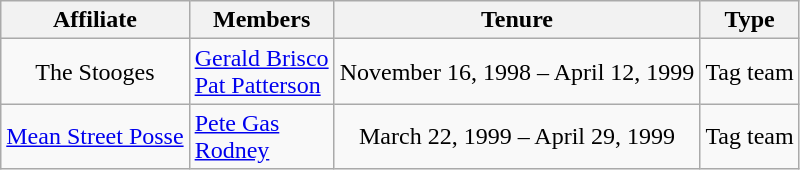<table class="wikitable" style="font-size:100%; margin: 0.5em 0 0.5em 1em;">
<tr>
<th>Affiliate</th>
<th>Members</th>
<th>Tenure</th>
<th>Type</th>
</tr>
<tr>
<td align="center">The Stooges</td>
<td><a href='#'>Gerald Brisco</a><br><a href='#'>Pat Patterson</a></td>
<td align="center">November 16, 1998 – April 12, 1999</td>
<td align="center">Tag team</td>
</tr>
<tr>
<td align="center"><a href='#'>Mean Street Posse</a></td>
<td><a href='#'>Pete Gas</a><br><a href='#'>Rodney</a></td>
<td align="center">March 22, 1999 – April 29, 1999</td>
<td align="center">Tag team</td>
</tr>
</table>
